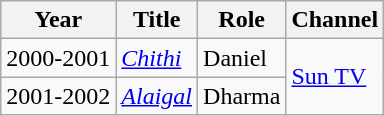<table class="wikitable sortable">
<tr>
<th>Year</th>
<th>Title</th>
<th>Role</th>
<th>Channel</th>
</tr>
<tr>
<td>2000-2001</td>
<td><em><a href='#'>Chithi</a></em></td>
<td>Daniel</td>
<td rowspan="5"><a href='#'>Sun TV</a></td>
</tr>
<tr>
<td>2001-2002</td>
<td><em><a href='#'>Alaigal</a></em></td>
<td>Dharma</td>
</tr>
</table>
